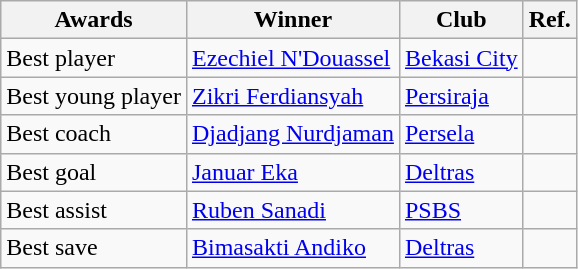<table class="wikitable">
<tr>
<th>Awards</th>
<th>Winner</th>
<th>Club</th>
<th>Ref.</th>
</tr>
<tr>
<td>Best player</td>
<td> <a href='#'>Ezechiel N'Douassel</a></td>
<td><a href='#'>Bekasi City</a></td>
<td></td>
</tr>
<tr>
<td>Best young player</td>
<td> <a href='#'>Zikri Ferdiansyah</a></td>
<td><a href='#'>Persiraja</a></td>
<td></td>
</tr>
<tr>
<td>Best coach</td>
<td> <a href='#'>Djadjang Nurdjaman</a></td>
<td><a href='#'>Persela</a></td>
<td></td>
</tr>
<tr>
<td>Best goal</td>
<td> <a href='#'>Januar Eka</a></td>
<td><a href='#'>Deltras</a></td>
<td></td>
</tr>
<tr>
<td>Best assist</td>
<td> <a href='#'>Ruben Sanadi</a></td>
<td><a href='#'>PSBS</a></td>
<td></td>
</tr>
<tr>
<td>Best save</td>
<td> <a href='#'>Bimasakti Andiko</a></td>
<td><a href='#'>Deltras</a></td>
<td></td>
</tr>
</table>
